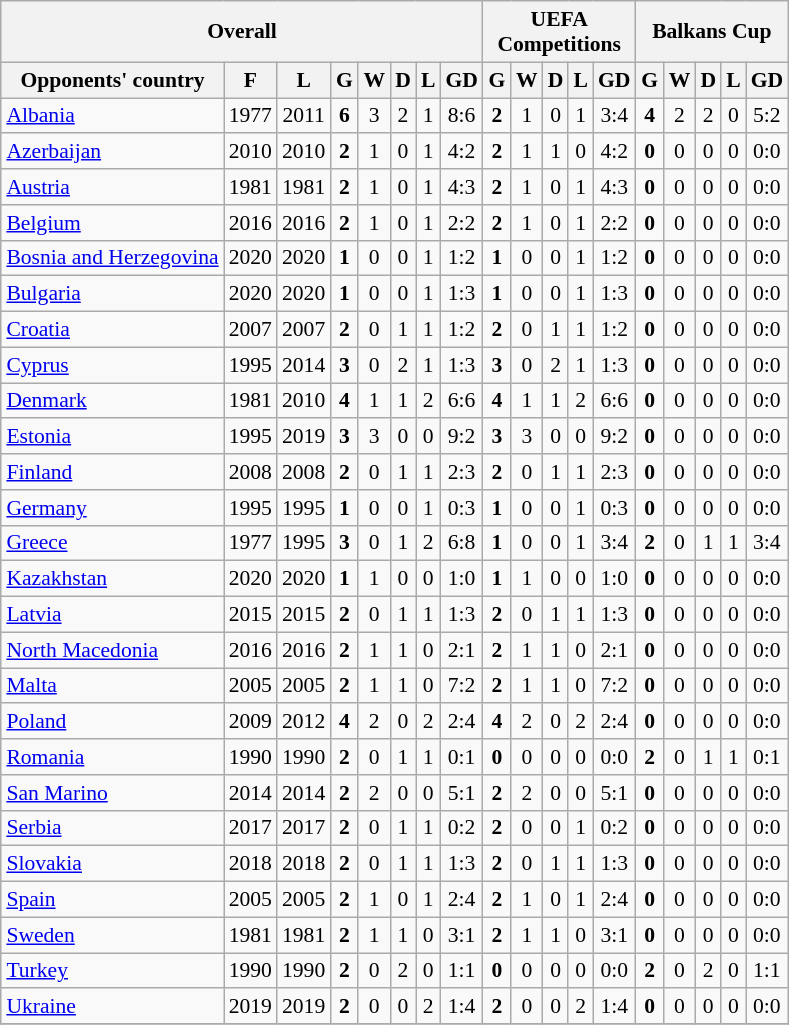<table class="wikitable" style="text-align:center; font-size:90%; margin-left:1em">
<tr>
<th colspan=8><strong>Overall</strong></th>
<th colspan=5><strong>UEFA Competitions</strong></th>
<th colspan=5><strong>Balkans Cup</strong></th>
</tr>
<tr>
<th><strong>Opponents' country</strong></th>
<th width="20"><strong>F</strong></th>
<th width="20"><strong>L</strong></th>
<th width="12"><strong>G</strong></th>
<th width="8"><strong>W</strong></th>
<th width="8"><strong>D</strong></th>
<th width="8"><strong>L</strong></th>
<th width="18"><strong>GD</strong></th>
<th width="12"><strong>G</strong></th>
<th width="8"><strong>W</strong></th>
<th width="8"><strong>D</strong></th>
<th width="8"><strong>L</strong></th>
<th width="18"><strong>GD</strong></th>
<th width="12"><strong>G</strong></th>
<th width="8"><strong>W</strong></th>
<th width="8"><strong>D</strong></th>
<th width="8"><strong>L</strong></th>
<th width="18"><strong>GD</strong></th>
</tr>
<tr>
<td align="left"> <a href='#'>Albania</a></td>
<td>1977</td>
<td>2011</td>
<td><strong>6</strong></td>
<td>3</td>
<td>2</td>
<td>1</td>
<td>8:6</td>
<td><strong>2</strong></td>
<td>1</td>
<td>0</td>
<td>1</td>
<td>3:4</td>
<td><strong>4</strong></td>
<td>2</td>
<td>2</td>
<td>0</td>
<td>5:2</td>
</tr>
<tr>
<td align="left"> <a href='#'>Azerbaijan</a></td>
<td>2010</td>
<td>2010</td>
<td><strong>2</strong></td>
<td>1</td>
<td>0</td>
<td>1</td>
<td>4:2</td>
<td><strong>2</strong></td>
<td>1</td>
<td>1</td>
<td>0</td>
<td>4:2</td>
<td><strong>0</strong></td>
<td>0</td>
<td>0</td>
<td>0</td>
<td>0:0</td>
</tr>
<tr>
<td align="left"> <a href='#'>Austria</a></td>
<td>1981</td>
<td>1981</td>
<td><strong>2</strong></td>
<td>1</td>
<td>0</td>
<td>1</td>
<td>4:3</td>
<td><strong>2</strong></td>
<td>1</td>
<td>0</td>
<td>1</td>
<td>4:3</td>
<td><strong>0</strong></td>
<td>0</td>
<td>0</td>
<td>0</td>
<td>0:0</td>
</tr>
<tr>
<td align="left"> <a href='#'>Belgium</a></td>
<td>2016</td>
<td>2016</td>
<td><strong>2</strong></td>
<td>1</td>
<td>0</td>
<td>1</td>
<td>2:2</td>
<td><strong>2</strong></td>
<td>1</td>
<td>0</td>
<td>1</td>
<td>2:2</td>
<td><strong>0</strong></td>
<td>0</td>
<td>0</td>
<td>0</td>
<td>0:0</td>
</tr>
<tr>
<td align="left"> <a href='#'>Bosnia and Herzegovina</a></td>
<td>2020</td>
<td>2020</td>
<td><strong>1</strong></td>
<td>0</td>
<td>0</td>
<td>1</td>
<td>1:2</td>
<td><strong>1</strong></td>
<td>0</td>
<td>0</td>
<td>1</td>
<td>1:2</td>
<td><strong>0</strong></td>
<td>0</td>
<td>0</td>
<td>0</td>
<td>0:0</td>
</tr>
<tr>
<td align="left"> <a href='#'>Bulgaria</a></td>
<td>2020</td>
<td>2020</td>
<td><strong>1</strong></td>
<td>0</td>
<td>0</td>
<td>1</td>
<td>1:3</td>
<td><strong>1</strong></td>
<td>0</td>
<td>0</td>
<td>1</td>
<td>1:3</td>
<td><strong>0</strong></td>
<td>0</td>
<td>0</td>
<td>0</td>
<td>0:0</td>
</tr>
<tr>
<td align="left"> <a href='#'>Croatia</a></td>
<td>2007</td>
<td>2007</td>
<td><strong>2</strong></td>
<td>0</td>
<td>1</td>
<td>1</td>
<td>1:2</td>
<td><strong>2</strong></td>
<td>0</td>
<td>1</td>
<td>1</td>
<td>1:2</td>
<td><strong>0</strong></td>
<td>0</td>
<td>0</td>
<td>0</td>
<td>0:0</td>
</tr>
<tr>
<td align="left"> <a href='#'>Cyprus</a></td>
<td>1995</td>
<td>2014</td>
<td><strong>3</strong></td>
<td>0</td>
<td>2</td>
<td>1</td>
<td>1:3</td>
<td><strong>3</strong></td>
<td>0</td>
<td>2</td>
<td>1</td>
<td>1:3</td>
<td><strong>0</strong></td>
<td>0</td>
<td>0</td>
<td>0</td>
<td>0:0</td>
</tr>
<tr>
<td align="left"> <a href='#'>Denmark</a></td>
<td>1981</td>
<td>2010</td>
<td><strong>4</strong></td>
<td>1</td>
<td>1</td>
<td>2</td>
<td>6:6</td>
<td><strong>4</strong></td>
<td>1</td>
<td>1</td>
<td>2</td>
<td>6:6</td>
<td><strong>0</strong></td>
<td>0</td>
<td>0</td>
<td>0</td>
<td>0:0</td>
</tr>
<tr>
<td align="left"> <a href='#'>Estonia</a></td>
<td>1995</td>
<td>2019</td>
<td><strong>3</strong></td>
<td>3</td>
<td>0</td>
<td>0</td>
<td>9:2</td>
<td><strong>3</strong></td>
<td>3</td>
<td>0</td>
<td>0</td>
<td>9:2</td>
<td><strong>0</strong></td>
<td>0</td>
<td>0</td>
<td>0</td>
<td>0:0</td>
</tr>
<tr>
<td align="left"> <a href='#'>Finland</a></td>
<td>2008</td>
<td>2008</td>
<td><strong>2</strong></td>
<td>0</td>
<td>1</td>
<td>1</td>
<td>2:3</td>
<td><strong>2</strong></td>
<td>0</td>
<td>1</td>
<td>1</td>
<td>2:3</td>
<td><strong>0</strong></td>
<td>0</td>
<td>0</td>
<td>0</td>
<td>0:0</td>
</tr>
<tr>
<td align="left"> <a href='#'>Germany</a></td>
<td>1995</td>
<td>1995</td>
<td><strong>1</strong></td>
<td>0</td>
<td>0</td>
<td>1</td>
<td>0:3</td>
<td><strong>1</strong></td>
<td>0</td>
<td>0</td>
<td>1</td>
<td>0:3</td>
<td><strong>0</strong></td>
<td>0</td>
<td>0</td>
<td>0</td>
<td>0:0</td>
</tr>
<tr>
<td align="left"> <a href='#'>Greece</a></td>
<td>1977</td>
<td>1995</td>
<td><strong>3</strong></td>
<td>0</td>
<td>1</td>
<td>2</td>
<td>6:8</td>
<td><strong>1</strong></td>
<td>0</td>
<td>0</td>
<td>1</td>
<td>3:4</td>
<td><strong>2</strong></td>
<td>0</td>
<td>1</td>
<td>1</td>
<td>3:4</td>
</tr>
<tr>
<td align="left"> <a href='#'>Kazakhstan</a></td>
<td>2020</td>
<td>2020</td>
<td><strong>1</strong></td>
<td>1</td>
<td>0</td>
<td>0</td>
<td>1:0</td>
<td><strong>1</strong></td>
<td>1</td>
<td>0</td>
<td>0</td>
<td>1:0</td>
<td><strong>0</strong></td>
<td>0</td>
<td>0</td>
<td>0</td>
<td>0:0</td>
</tr>
<tr>
<td align="left"> <a href='#'>Latvia</a></td>
<td>2015</td>
<td>2015</td>
<td><strong>2</strong></td>
<td>0</td>
<td>1</td>
<td>1</td>
<td>1:3</td>
<td><strong>2</strong></td>
<td>0</td>
<td>1</td>
<td>1</td>
<td>1:3</td>
<td><strong>0</strong></td>
<td>0</td>
<td>0</td>
<td>0</td>
<td>0:0</td>
</tr>
<tr>
<td align="left"> <a href='#'>North Macedonia</a></td>
<td>2016</td>
<td>2016</td>
<td><strong>2</strong></td>
<td>1</td>
<td>1</td>
<td>0</td>
<td>2:1</td>
<td><strong>2</strong></td>
<td>1</td>
<td>1</td>
<td>0</td>
<td>2:1</td>
<td><strong>0</strong></td>
<td>0</td>
<td>0</td>
<td>0</td>
<td>0:0</td>
</tr>
<tr>
<td align="left"> <a href='#'>Malta</a></td>
<td>2005</td>
<td>2005</td>
<td><strong>2</strong></td>
<td>1</td>
<td>1</td>
<td>0</td>
<td>7:2</td>
<td><strong>2</strong></td>
<td>1</td>
<td>1</td>
<td>0</td>
<td>7:2</td>
<td><strong>0</strong></td>
<td>0</td>
<td>0</td>
<td>0</td>
<td>0:0</td>
</tr>
<tr>
<td align="left"> <a href='#'>Poland</a></td>
<td>2009</td>
<td>2012</td>
<td><strong>4</strong></td>
<td>2</td>
<td>0</td>
<td>2</td>
<td>2:4</td>
<td><strong>4</strong></td>
<td>2</td>
<td>0</td>
<td>2</td>
<td>2:4</td>
<td><strong>0</strong></td>
<td>0</td>
<td>0</td>
<td>0</td>
<td>0:0</td>
</tr>
<tr>
<td align="left"> <a href='#'>Romania</a></td>
<td>1990</td>
<td>1990</td>
<td><strong>2</strong></td>
<td>0</td>
<td>1</td>
<td>1</td>
<td>0:1</td>
<td><strong>0</strong></td>
<td>0</td>
<td>0</td>
<td>0</td>
<td>0:0</td>
<td><strong>2</strong></td>
<td>0</td>
<td>1</td>
<td>1</td>
<td>0:1</td>
</tr>
<tr>
<td align="left"> <a href='#'>San Marino</a></td>
<td>2014</td>
<td>2014</td>
<td><strong>2</strong></td>
<td>2</td>
<td>0</td>
<td>0</td>
<td>5:1</td>
<td><strong>2</strong></td>
<td>2</td>
<td>0</td>
<td>0</td>
<td>5:1</td>
<td><strong>0</strong></td>
<td>0</td>
<td>0</td>
<td>0</td>
<td>0:0</td>
</tr>
<tr>
<td align="left"> <a href='#'>Serbia</a></td>
<td>2017</td>
<td>2017</td>
<td><strong>2</strong></td>
<td>0</td>
<td>1</td>
<td>1</td>
<td>0:2</td>
<td><strong>2</strong></td>
<td>0</td>
<td>0</td>
<td>1</td>
<td>0:2</td>
<td><strong>0</strong></td>
<td>0</td>
<td>0</td>
<td>0</td>
<td>0:0</td>
</tr>
<tr>
<td align="left"> <a href='#'>Slovakia</a></td>
<td>2018</td>
<td>2018</td>
<td><strong>2</strong></td>
<td>0</td>
<td>1</td>
<td>1</td>
<td>1:3</td>
<td><strong>2</strong></td>
<td>0</td>
<td>1</td>
<td>1</td>
<td>1:3</td>
<td><strong>0</strong></td>
<td>0</td>
<td>0</td>
<td>0</td>
<td>0:0</td>
</tr>
<tr>
<td align="left"> <a href='#'>Spain</a></td>
<td>2005</td>
<td>2005</td>
<td><strong>2</strong></td>
<td>1</td>
<td>0</td>
<td>1</td>
<td>2:4</td>
<td><strong>2</strong></td>
<td>1</td>
<td>0</td>
<td>1</td>
<td>2:4</td>
<td><strong>0</strong></td>
<td>0</td>
<td>0</td>
<td>0</td>
<td>0:0</td>
</tr>
<tr>
<td align="left"> <a href='#'>Sweden</a></td>
<td>1981</td>
<td>1981</td>
<td><strong>2</strong></td>
<td>1</td>
<td>1</td>
<td>0</td>
<td>3:1</td>
<td><strong>2</strong></td>
<td>1</td>
<td>1</td>
<td>0</td>
<td>3:1</td>
<td><strong>0</strong></td>
<td>0</td>
<td>0</td>
<td>0</td>
<td>0:0</td>
</tr>
<tr>
<td align="left"> <a href='#'>Turkey</a></td>
<td>1990</td>
<td>1990</td>
<td><strong>2</strong></td>
<td>0</td>
<td>2</td>
<td>0</td>
<td>1:1</td>
<td><strong>0</strong></td>
<td>0</td>
<td>0</td>
<td>0</td>
<td>0:0</td>
<td><strong>2</strong></td>
<td>0</td>
<td>2</td>
<td>0</td>
<td>1:1</td>
</tr>
<tr>
<td align="left"> <a href='#'>Ukraine</a></td>
<td>2019</td>
<td>2019</td>
<td><strong>2</strong></td>
<td>0</td>
<td>0</td>
<td>2</td>
<td>1:4</td>
<td><strong>2</strong></td>
<td>0</td>
<td>0</td>
<td>2</td>
<td>1:4</td>
<td><strong>0</strong></td>
<td>0</td>
<td>0</td>
<td>0</td>
<td>0:0</td>
</tr>
<tr>
</tr>
</table>
